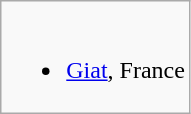<table class="wikitable">
<tr valign="top">
<td><br><ul><li> <a href='#'>Giat</a>, France</li></ul></td>
</tr>
</table>
